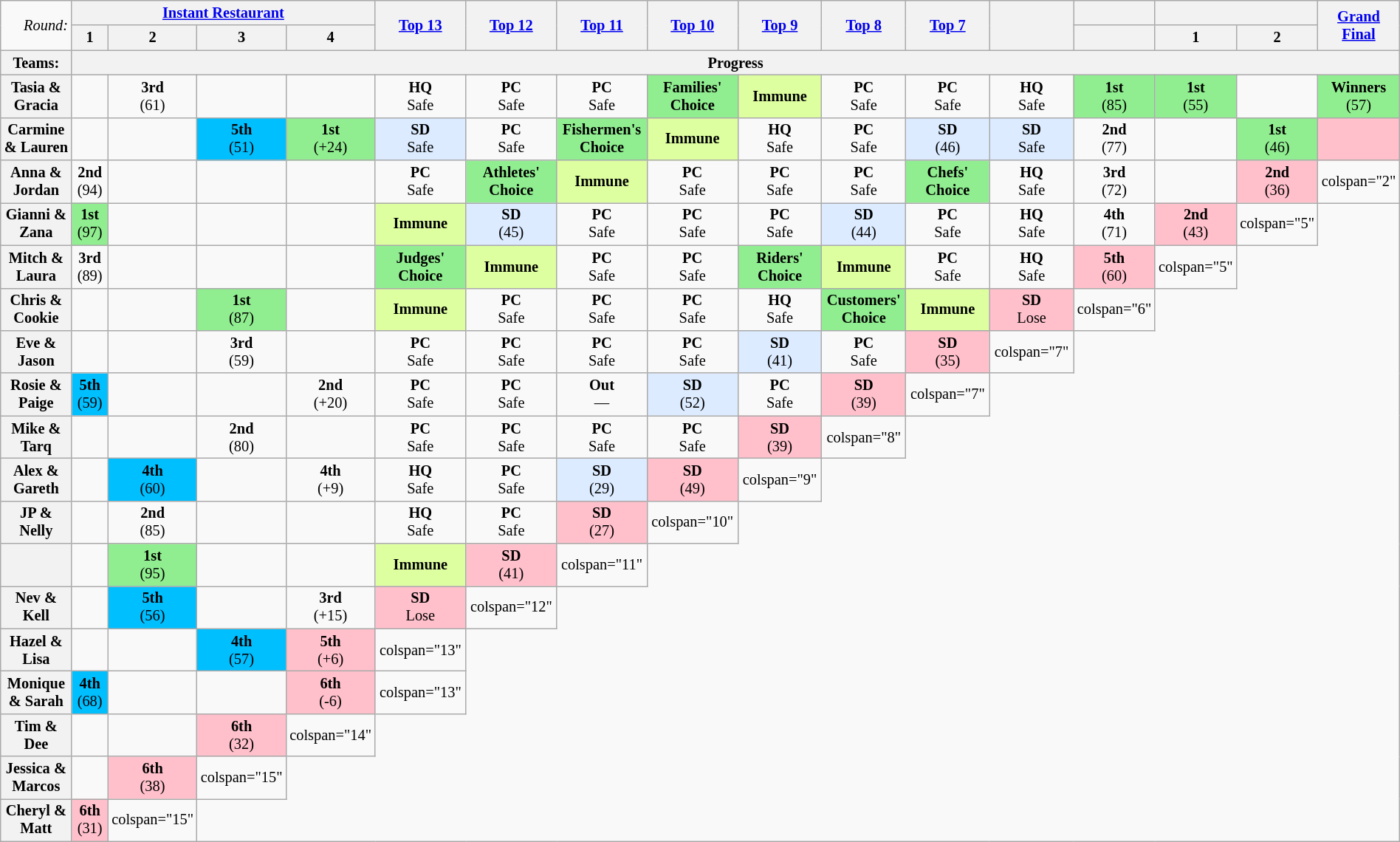<table class="wikitable" style="width:100%; text-align:center; font-size: 85%; line-height:16px;">
<tr>
<td style="width:10%; text-align:right;" rowspan="2"><em>Round:</em></td>
<th colspan="4"><a href='#'>Instant Restaurant</a></th>
<th rowspan="2" style="width:8%;"><a href='#'>Top 13</a></th>
<th rowspan="2" style="width:8%;"><a href='#'>Top 12</a></th>
<th rowspan="2" style="width:8%;"><a href='#'>Top 11</a></th>
<th rowspan="2" style="width:8%;"><a href='#'>Top 10</a></th>
<th rowspan="2" style="width:8%;"><a href='#'>Top 9</a></th>
<th rowspan="2" style="width:8%;"><a href='#'>Top 8</a></th>
<th rowspan="2" style="width:8%;"><a href='#'>Top 7</a></th>
<th rowspan="2" style="width:8%;"></th>
<th style="width:8%;"><a href='#'></a></th>
<th colspan="2" style="width:8%;"><a href='#'></a></th>
<th rowspan="2" style="width:8%;"><a href='#'>Grand Final</a></th>
</tr>
<tr>
<th style="width:6%;">1</th>
<th style="width:6%;">2</th>
<th style="width:6%;">3</th>
<th style="width:6%;">4</th>
<th style="width:6%;"></th>
<th style="width:6%;">1</th>
<th style="width:6%;">2</th>
</tr>
<tr>
<th>Teams:</th>
<th colspan="16">Progress</th>
</tr>
<tr>
<th>Tasia & Gracia</th>
<td></td>
<td><strong>3rd</strong> <br> (61)</td>
<td></td>
<td></td>
<td><strong>HQ</strong><br>Safe</td>
<td><strong>PC</strong><br>Safe</td>
<td><strong>PC</strong><br>Safe</td>
<td bgcolor="lightgreen"><strong>Families'<br>Choice</strong></td>
<td bgcolor="DDFF9F"><strong>Immune</strong></td>
<td><strong>PC</strong><br>Safe</td>
<td><strong>PC</strong><br>Safe</td>
<td><strong>HQ</strong><br>Safe</td>
<td bgcolor="lightgreen"><strong>1st</strong><br>(85)</td>
<td bgcolor="lightgreen"><strong>1st</strong><br>(55)</td>
<td></td>
<td bgcolor="lightgreen"><strong>Winners</strong><br>(57)</td>
</tr>
<tr>
<th>Carmine & Lauren</th>
<td></td>
<td></td>
<td bgcolor="deepskyblue"><strong>5th</strong><br>(51)</td>
<td bgcolor="lightgreen"><strong>1st</strong> <br>(+24)</td>
<td bgcolor="#DCEBFF"><strong>SD</strong><br>Safe</td>
<td><strong>PC</strong><br>Safe</td>
<td bgcolor="lightgreen"><strong>Fishermen's<br>Choice</strong></td>
<td bgcolor="DDFF9F"><strong>Immune</strong></td>
<td><strong>HQ</strong><br>Safe</td>
<td><strong>PC</strong><br>Safe</td>
<td bgcolor="#DCEBFF"><strong>SD</strong><br>(46)</td>
<td bgcolor="#DCEBFF"><strong>SD</strong><br>Safe</td>
<td><strong>2nd</strong><br>(77)</td>
<td></td>
<td bgcolor="lightgreen"><strong>1st</strong><br>(46)</td>
<td bgcolor="pink"></td>
</tr>
<tr>
<th>Anna & Jordan</th>
<td><strong>2nd</strong><br> (94)</td>
<td></td>
<td></td>
<td></td>
<td><strong>PC</strong><br>Safe</td>
<td bgcolor="lightgreen"><strong>Athletes'<br>Choice</strong></td>
<td bgcolor="DDFF9F"><strong>Immune</strong></td>
<td><strong>PC</strong><br>Safe</td>
<td><strong>PC</strong><br>Safe</td>
<td><strong>PC</strong><br>Safe</td>
<td bgcolor="lightgreen"><strong>Chefs'<br>Choice</strong></td>
<td><strong>HQ</strong><br>Safe</td>
<td><strong>3rd</strong><br>(72)</td>
<td></td>
<td style=background:pink><strong>2nd</strong><br>(36)</td>
<td>colspan="2" </td>
</tr>
<tr>
<th>Gianni & Zana</th>
<td bgcolor="lightgreen"><strong>1st</strong><br> (97)</td>
<td></td>
<td></td>
<td></td>
<td bgcolor="DDFF9F"><strong>Immune</strong></td>
<td bgcolor="#DCEBFF"><strong>SD</strong><br>(45)</td>
<td><strong>PC</strong><br>Safe</td>
<td><strong>PC</strong><br>Safe</td>
<td><strong>PC</strong><br>Safe</td>
<td bgcolor="#DCEBFF"><strong>SD</strong><br>(44)</td>
<td><strong>PC</strong><br>Safe</td>
<td><strong>HQ</strong><br>Safe</td>
<td><strong>4th</strong><br>(71)</td>
<td style=background:pink><strong>2nd</strong><br>(43)</td>
<td>colspan="5" </td>
</tr>
<tr>
<th>Mitch & Laura</th>
<td><strong>3rd</strong><br> (89)</td>
<td></td>
<td></td>
<td></td>
<td bgcolor="lightgreen"><strong>Judges'<br>Choice</strong></td>
<td bgcolor="DDFF9F"><strong>Immune</strong></td>
<td><strong>PC</strong><br>Safe</td>
<td><strong>PC</strong><br>Safe</td>
<td bgcolor="lightgreen"><strong>Riders'<br>Choice</strong></td>
<td bgcolor="DDFF9F"><strong>Immune</strong></td>
<td><strong>PC</strong><br>Safe</td>
<td><strong>HQ</strong><br>Safe</td>
<td style=background:pink><strong>5th</strong><br>(60)</td>
<td>colspan="5" </td>
</tr>
<tr>
<th>Chris & Cookie</th>
<td></td>
<td></td>
<td bgcolor="lightgreen"><strong>1st</strong><br>(87)</td>
<td></td>
<td bgcolor="DDFF9F"><strong>Immune</strong></td>
<td><strong>PC</strong><br>Safe</td>
<td><strong>PC</strong><br>Safe</td>
<td><strong>PC</strong><br>Safe</td>
<td><strong>HQ</strong><br>Safe</td>
<td bgcolor="lightgreen"><strong>Customers'<br>Choice</strong></td>
<td bgcolor="DDFF9F"><strong>Immune</strong></td>
<td style=background:pink><strong>SD</strong><br>Lose</td>
<td>colspan="6" </td>
</tr>
<tr>
<th>Eve & Jason</th>
<td></td>
<td></td>
<td><strong>3rd</strong><br>(59)</td>
<td></td>
<td><strong>PC</strong><br>Safe</td>
<td><strong>PC</strong><br>Safe</td>
<td><strong>PC</strong><br>Safe</td>
<td><strong>PC</strong><br>Safe</td>
<td bgcolor="#DCEBFF"><strong>SD</strong><br>(41)</td>
<td><strong>PC</strong><br>Safe</td>
<td style=background:pink><strong>SD</strong><br>(35)</td>
<td>colspan="7" </td>
</tr>
<tr>
<th>Rosie & Paige</th>
<td bgcolor="deepskyblue"><strong>5th</strong><br> (59)</td>
<td></td>
<td></td>
<td><strong>2nd</strong><br> (+20)</td>
<td><strong>PC</strong><br>Safe</td>
<td><strong>PC</strong><br>Safe</td>
<td><strong>Out</strong><br>—</td>
<td bgcolor="#DCEBFF"><strong>SD</strong><br>(52)</td>
<td><strong>PC</strong><br>Safe</td>
<td style=background:pink><strong>SD</strong><br>(39)</td>
<td>colspan="7" </td>
</tr>
<tr>
<th>Mike & Tarq</th>
<td></td>
<td></td>
<td><strong>2nd</strong> <br>(80)</td>
<td></td>
<td><strong>PC</strong><br>Safe</td>
<td><strong>PC</strong><br>Safe</td>
<td><strong>PC</strong><br>Safe</td>
<td><strong>PC</strong><br>Safe</td>
<td style=background:pink><strong>SD</strong><br>(39)</td>
<td>colspan="8" </td>
</tr>
<tr>
<th>Alex & Gareth</th>
<td></td>
<td bgcolor="deepskyblue"><strong>4th</strong><br> (60)</td>
<td></td>
<td><strong>4th</strong><br> (+9)</td>
<td><strong>HQ</strong><br>Safe</td>
<td><strong>PC</strong><br>Safe</td>
<td bgcolor="#DCEBFF"><strong>SD</strong><br>(29)</td>
<td style=background:pink><strong>SD</strong><br>(49)</td>
<td>colspan="9" </td>
</tr>
<tr>
<th>JP & Nelly</th>
<td></td>
<td><strong>2nd</strong> <br> (85)</td>
<td></td>
<td></td>
<td><strong>HQ</strong><br>Safe</td>
<td><strong>PC</strong><br>Safe</td>
<td style=background:pink><strong>SD</strong><br>(27)</td>
<td>colspan="10" </td>
</tr>
<tr>
<th></th>
<td></td>
<td bgcolor="lightgreen"><strong>1st</strong><br> (95)</td>
<td></td>
<td></td>
<td bgcolor="DDFF9F"><strong>Immune</strong></td>
<td style=background:pink><strong>SD</strong><br>(41)</td>
<td>colspan="11" </td>
</tr>
<tr>
<th>Nev & Kell</th>
<td></td>
<td bgcolor="deepskyblue"><strong>5th</strong> <br> (56)</td>
<td></td>
<td><strong>3rd</strong> <br> (+15)</td>
<td style=background:pink><strong>SD</strong><br>Lose</td>
<td>colspan="12" </td>
</tr>
<tr>
<th>Hazel & Lisa</th>
<td></td>
<td></td>
<td bgcolor="deepskyblue"><strong>4th</strong> <br>(57)</td>
<td style=background:pink><strong>5th</strong> <br>(+6)</td>
<td>colspan="13" </td>
</tr>
<tr>
<th>Monique & Sarah</th>
<td bgcolor="deepskyblue"><strong>4th</strong><br> (68)</td>
<td></td>
<td></td>
<td style=background:pink><strong>6th</strong> <br>(-6)</td>
<td>colspan="13" </td>
</tr>
<tr>
<th>Tim & Dee</th>
<td></td>
<td></td>
<td style=background:pink><strong>6th</strong> <br>(32)</td>
<td>colspan="14" </td>
</tr>
<tr>
<th>Jessica & Marcos</th>
<td></td>
<td style=background:pink><strong>6th</strong> <br>(38)</td>
<td>colspan="15" </td>
</tr>
<tr>
<th>Cheryl & Matt</th>
<td style=background:pink><strong>6th</strong> <br>(31)</td>
<td>colspan="15" </td>
</tr>
</table>
